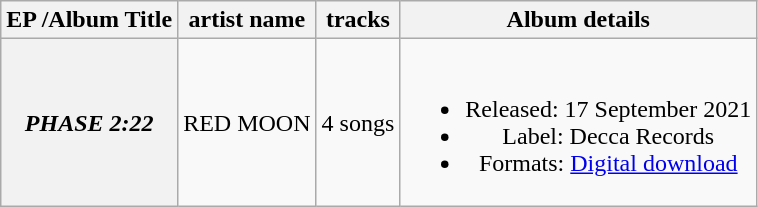<table class="wikitable plainrowheaders" style="text-align:center;">
<tr>
<th>EP /Album Title</th>
<th>artist name</th>
<th>tracks</th>
<th>Album details</th>
</tr>
<tr>
<th scope="row"><em>PHASE 2:22</em></th>
<td>RED MOON</td>
<td>4 songs</td>
<td><br><ul><li>Released: 17 September 2021</li><li>Label: Decca Records</li><li>Formats: <a href='#'>Digital download</a></li></ul></td>
</tr>
</table>
